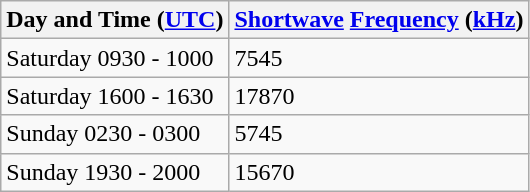<table class="wikitable">
<tr>
<th>Day and Time (<a href='#'>UTC</a>)</th>
<th><a href='#'>Shortwave</a> <a href='#'>Frequency</a> (<a href='#'>kHz</a>)</th>
</tr>
<tr>
<td>Saturday 0930 - 1000</td>
<td>7545</td>
</tr>
<tr>
<td>Saturday 1600 - 1630</td>
<td>17870</td>
</tr>
<tr>
<td>Sunday 0230 - 0300</td>
<td>5745</td>
</tr>
<tr>
<td>Sunday 1930 - 2000</td>
<td>15670</td>
</tr>
</table>
